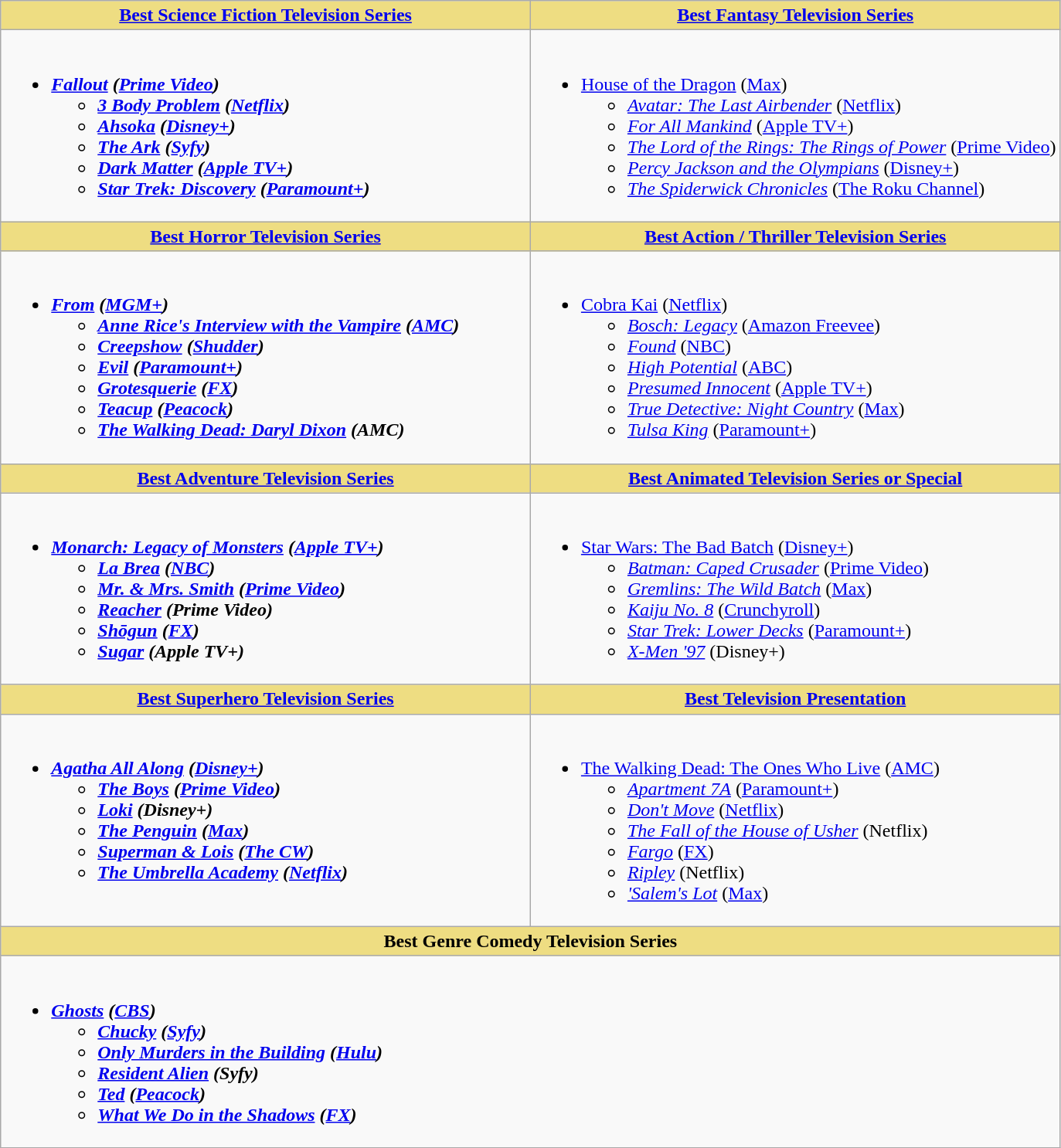<table class="wikitable">
<tr>
<th style="background:#EEDD82; width:50%"><a href='#'>Best Science Fiction Television Series</a></th>
<th style="background:#EEDD82; width:50%"><a href='#'>Best Fantasy Television Series</a></th>
</tr>
<tr>
<td valign="top"><br><ul><li><strong><em><a href='#'>Fallout</a><em> (<a href='#'>Prime Video</a>)<strong><ul><li></em><a href='#'>3 Body Problem</a><em> (<a href='#'>Netflix</a>)</li><li></em><a href='#'>Ahsoka</a><em> (<a href='#'>Disney+</a>)</li><li></em><a href='#'>The Ark</a><em> (<a href='#'>Syfy</a>)</li><li></em><a href='#'>Dark Matter</a><em> (<a href='#'>Apple TV+</a>)</li><li></em><a href='#'>Star Trek: Discovery</a><em> (<a href='#'>Paramount+</a>)</li></ul></li></ul></td>
<td valign="top"><br><ul><li></em></strong><a href='#'>House of the Dragon</a></em> (<a href='#'>Max</a>)</strong><ul><li><em><a href='#'>Avatar: The Last Airbender</a></em> (<a href='#'>Netflix</a>)</li><li><em><a href='#'>For All Mankind</a></em> (<a href='#'>Apple TV+</a>)</li><li><em><a href='#'>The Lord of the Rings: The Rings of Power</a></em> (<a href='#'>Prime Video</a>)</li><li><em><a href='#'>Percy Jackson and the Olympians</a></em> (<a href='#'>Disney+</a>)</li><li><em><a href='#'>The Spiderwick Chronicles</a></em> (<a href='#'>The Roku Channel</a>)</li></ul></li></ul></td>
</tr>
<tr>
<th style="background:#EEDD82; width:50%"><a href='#'>Best Horror Television Series</a></th>
<th style="background:#EEDD82; width:50%"><a href='#'>Best Action / Thriller Television Series</a></th>
</tr>
<tr>
<td valign="top"><br><ul><li><strong><em><a href='#'>From</a><em> (<a href='#'>MGM+</a>)<strong><ul><li></em><a href='#'>Anne Rice's Interview with the Vampire</a><em> (<a href='#'>AMC</a>)</li><li></em><a href='#'>Creepshow</a><em> (<a href='#'>Shudder</a>)</li><li></em><a href='#'>Evil</a><em> (<a href='#'>Paramount+</a>)</li><li></em><a href='#'>Grotesquerie</a><em> (<a href='#'>FX</a>)</li><li></em><a href='#'>Teacup</a><em> (<a href='#'>Peacock</a>)</li><li></em><a href='#'>The Walking Dead: Daryl Dixon</a><em> (AMC)</li></ul></li></ul></td>
<td valign="top"><br><ul><li></em></strong><a href='#'>Cobra Kai</a></em> (<a href='#'>Netflix</a>)</strong><ul><li><em><a href='#'>Bosch: Legacy</a></em> (<a href='#'>Amazon Freevee</a>)</li><li><em><a href='#'>Found</a></em> (<a href='#'>NBC</a>)</li><li><em><a href='#'>High Potential</a></em> (<a href='#'>ABC</a>)</li><li><em><a href='#'>Presumed Innocent</a></em> (<a href='#'>Apple TV+</a>)</li><li><em><a href='#'>True Detective: Night Country</a></em> (<a href='#'>Max</a>)</li><li><em><a href='#'>Tulsa King</a></em> (<a href='#'>Paramount+</a>)</li></ul></li></ul></td>
</tr>
<tr>
<th style="background:#EEDD82; width:50%"><a href='#'>Best Adventure Television Series</a></th>
<th style="background:#EEDD82; width:50%"><a href='#'>Best Animated Television Series or Special</a></th>
</tr>
<tr>
<td valign="top"><br><ul><li><strong><em><a href='#'>Monarch: Legacy of Monsters</a><em> (<a href='#'>Apple TV+</a>)<strong><ul><li></em><a href='#'>La Brea</a><em> (<a href='#'>NBC</a>)</li><li></em><a href='#'>Mr. & Mrs. Smith</a><em> (<a href='#'>Prime Video</a>)</li><li></em><a href='#'>Reacher</a><em> (Prime Video)</li><li></em><a href='#'>Shōgun</a><em> (<a href='#'>FX</a>)</li><li></em><a href='#'>Sugar</a><em> (Apple TV+)</li></ul></li></ul></td>
<td valign="top"><br><ul><li></em></strong><a href='#'>Star Wars: The Bad Batch</a></em> (<a href='#'>Disney+</a>)</strong><ul><li><em><a href='#'>Batman: Caped Crusader</a></em> (<a href='#'>Prime Video</a>)</li><li><em><a href='#'>Gremlins: The Wild Batch</a></em> (<a href='#'>Max</a>)</li><li><em><a href='#'>Kaiju No. 8</a></em> (<a href='#'>Crunchyroll</a>)</li><li><em><a href='#'>Star Trek: Lower Decks</a></em> (<a href='#'>Paramount+</a>)</li><li><em><a href='#'>X-Men '97</a></em> (Disney+)</li></ul></li></ul></td>
</tr>
<tr>
<th style="background:#EEDD82; width:50%"><a href='#'>Best Superhero Television Series</a></th>
<th style="background:#EEDD82; width:50%"><a href='#'>Best Television Presentation</a></th>
</tr>
<tr>
<td valign="top"><br><ul><li><strong><em><a href='#'>Agatha All Along</a><em> (<a href='#'>Disney+</a>)<strong><ul><li></em><a href='#'>The Boys</a><em> (<a href='#'>Prime Video</a>)</li><li></em><a href='#'>Loki</a><em> (Disney+)</li><li></em><a href='#'>The Penguin</a><em> (<a href='#'>Max</a>)</li><li></em><a href='#'>Superman & Lois</a><em> (<a href='#'>The CW</a>)</li><li></em><a href='#'>The Umbrella Academy</a><em> (<a href='#'>Netflix</a>)</li></ul></li></ul></td>
<td valign="top"><br><ul><li></em></strong><a href='#'>The Walking Dead: The Ones Who Live</a></em> (<a href='#'>AMC</a>)</strong><ul><li><em><a href='#'>Apartment 7A</a></em> (<a href='#'>Paramount+</a>)</li><li><em><a href='#'>Don't Move</a></em> (<a href='#'>Netflix</a>)</li><li><em><a href='#'>The Fall of the House of Usher</a></em> (Netflix)</li><li><em><a href='#'>Fargo</a></em> (<a href='#'>FX</a>)</li><li><em><a href='#'>Ripley</a></em> (Netflix)</li><li><em><a href='#'>'Salem's Lot</a></em> (<a href='#'>Max</a>)</li></ul></li></ul></td>
</tr>
<tr>
<th colspan="2" style="background:#EEDD82; width:50%">Best Genre Comedy Television Series</th>
</tr>
<tr>
<td colspan="2" valign="top"><br><ul><li><strong><em><a href='#'>Ghosts</a><em> (<a href='#'>CBS</a>)<strong><ul><li></em><a href='#'>Chucky</a><em> (<a href='#'>Syfy</a>)</li><li></em><a href='#'>Only Murders in the Building</a><em> (<a href='#'>Hulu</a>)</li><li></em><a href='#'>Resident Alien</a><em> (Syfy)</li><li></em><a href='#'>Ted</a><em> (<a href='#'>Peacock</a>)</li><li></em><a href='#'>What We Do in the Shadows</a><em> (<a href='#'>FX</a>)</li></ul></li></ul></td>
</tr>
</table>
